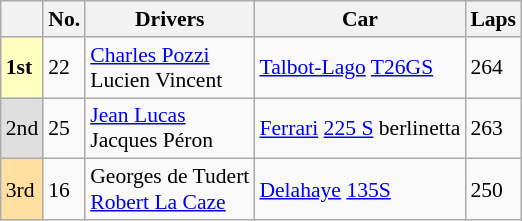<table class="wikitable" style="font-size:90%">
<tr>
<th></th>
<th>No.</th>
<th>Drivers</th>
<th>Car</th>
<th>Laps</th>
</tr>
<tr>
<td style="background:#ffffbf;"><strong>1st</strong></td>
<td>22</td>
<td> <a href='#'>Charles Pozzi</a><br> Lucien Vincent</td>
<td><a href='#'>Talbot-Lago</a> <a href='#'>T26GS</a></td>
<td>264</td>
</tr>
<tr>
<td style="background:#dfdfdf;">2nd</td>
<td>25</td>
<td> <a href='#'>Jean Lucas</a><br> Jacques Péron</td>
<td><a href='#'>Ferrari</a> <a href='#'>225 S</a> berlinetta</td>
<td>263</td>
</tr>
<tr>
<td style="background:#ffdf9f;">3rd</td>
<td>16</td>
<td> Georges de Tudert<br> <a href='#'>Robert La Caze</a></td>
<td><a href='#'>Delahaye</a> <a href='#'>135S</a></td>
<td>250</td>
</tr>
</table>
